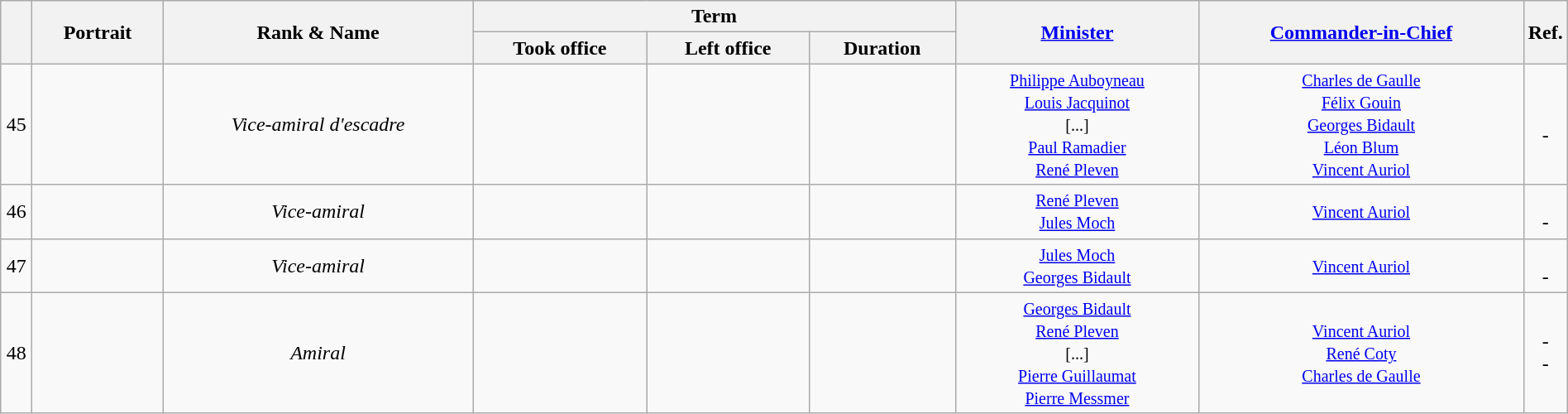<table class="wikitable" style="text-align:center; width:100%">
<tr>
<th style="width:2%" rowspan=2></th>
<th rowspan=2>Portrait</th>
<th rowspan=2>Rank & Name</th>
<th colspan=3>Term</th>
<th rowspan=2><a href='#'>Minister</a></th>
<th rowspan=2><a href='#'>Commander-in-Chief</a></th>
<th style="width:2%" rowspan=2>Ref.</th>
</tr>
<tr>
<th>Took office </th>
<th>Left office </th>
<th>Duration</th>
</tr>
<tr>
<td>45</td>
<td></td>
<td><em>Vice-amiral d'escadre</em><br><strong></strong></td>
<td></td>
<td></td>
<td></td>
<td><small><a href='#'>Philippe Auboyneau</a><br><a href='#'>Louis Jacquinot</a><br>[...]<br><a href='#'>Paul Ramadier</a><br><a href='#'>René Pleven</a></small></td>
<td><small><a href='#'>Charles de Gaulle</a><br><a href='#'>Félix Gouin</a><br><a href='#'>Georges Bidault</a><br><a href='#'>Léon Blum</a><br><a href='#'>Vincent Auriol</a></small></td>
<td><br>-</td>
</tr>
<tr>
<td>46</td>
<td></td>
<td><em>Vice-amiral</em><br><strong></strong></td>
<td></td>
<td></td>
<td></td>
<td><small><a href='#'>René Pleven</a><br><a href='#'>Jules Moch</a></small></td>
<td><small><a href='#'>Vincent Auriol</a></small></td>
<td><br>-</td>
</tr>
<tr>
<td>47</td>
<td></td>
<td><em>Vice-amiral</em><br><strong></strong></td>
<td></td>
<td></td>
<td></td>
<td><small><a href='#'>Jules Moch</a><br><a href='#'>Georges Bidault</a></small></td>
<td><small><a href='#'>Vincent Auriol</a></small></td>
<td><br>-</td>
</tr>
<tr>
<td>48</td>
<td></td>
<td><em>Amiral</em><br><strong></strong></td>
<td></td>
<td></td>
<td></td>
<td><small><a href='#'>Georges Bidault</a><br><a href='#'>René Pleven</a><br>[...]<br><a href='#'>Pierre Guillaumat</a><br><a href='#'>Pierre Messmer</a></small></td>
<td><small><a href='#'>Vincent Auriol</a><br><a href='#'>René Coty</a><br><a href='#'>Charles de Gaulle</a></small></td>
<td>-<br>-</td>
</tr>
</table>
